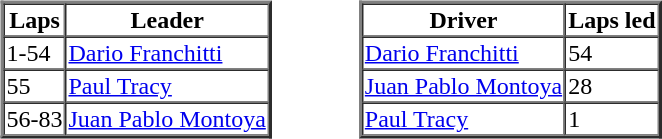<table>
<tr>
<td valign="top"><br><table border=2 cellspacing=0>
<tr>
<th>Laps</th>
<th>Leader</th>
</tr>
<tr>
<td>1-54</td>
<td><a href='#'>Dario Franchitti</a></td>
</tr>
<tr>
<td>55</td>
<td><a href='#'>Paul Tracy</a></td>
</tr>
<tr>
<td>56-83</td>
<td><a href='#'>Juan Pablo Montoya</a></td>
</tr>
</table>
</td>
<td width="50"> </td>
<td valign="top"><br><table border=2 cellspacing=0>
<tr>
<th>Driver</th>
<th>Laps led</th>
</tr>
<tr>
<td><a href='#'>Dario Franchitti</a></td>
<td>54</td>
</tr>
<tr>
<td><a href='#'>Juan Pablo Montoya</a></td>
<td>28</td>
</tr>
<tr>
<td><a href='#'>Paul Tracy</a></td>
<td>1</td>
</tr>
</table>
</td>
</tr>
</table>
